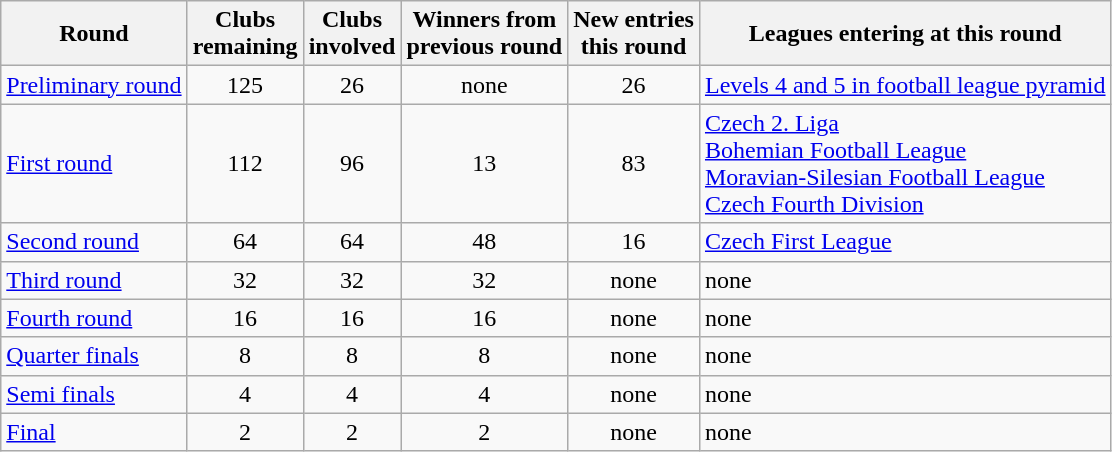<table class="wikitable">
<tr>
<th>Round</th>
<th>Clubs<br>remaining</th>
<th>Clubs<br>involved</th>
<th>Winners from<br>previous round</th>
<th>New entries<br>this round</th>
<th>Leagues entering at this round</th>
</tr>
<tr>
<td><a href='#'>Preliminary round</a></td>
<td align="center">125</td>
<td align="center">26</td>
<td align="center">none</td>
<td align="center">26</td>
<td><a href='#'>Levels 4 and 5 in football league pyramid</a></td>
</tr>
<tr>
<td><a href='#'>First round</a></td>
<td align="center">112</td>
<td align="center">96</td>
<td align="center">13</td>
<td align="center">83</td>
<td><a href='#'>Czech 2. Liga</a><br><a href='#'>Bohemian Football League</a><br><a href='#'>Moravian-Silesian Football League</a><br><a href='#'>Czech Fourth Division</a></td>
</tr>
<tr>
<td><a href='#'>Second round</a></td>
<td align="center">64</td>
<td align="center">64</td>
<td align="center">48</td>
<td align="center">16</td>
<td><a href='#'>Czech First League</a></td>
</tr>
<tr>
<td><a href='#'>Third round</a></td>
<td align="center">32</td>
<td align="center">32</td>
<td align="center">32</td>
<td align="center">none</td>
<td>none</td>
</tr>
<tr>
<td><a href='#'>Fourth round</a></td>
<td align="center">16</td>
<td align="center">16</td>
<td align="center">16</td>
<td align="center">none</td>
<td>none</td>
</tr>
<tr>
<td><a href='#'>Quarter finals</a></td>
<td align="center">8</td>
<td align="center">8</td>
<td align="center">8</td>
<td align="center">none</td>
<td>none</td>
</tr>
<tr>
<td><a href='#'>Semi finals</a></td>
<td align="center">4</td>
<td align="center">4</td>
<td align="center">4</td>
<td align="center">none</td>
<td>none</td>
</tr>
<tr>
<td><a href='#'>Final</a></td>
<td align="center">2</td>
<td align="center">2</td>
<td align="center">2</td>
<td align="center">none</td>
<td>none</td>
</tr>
</table>
